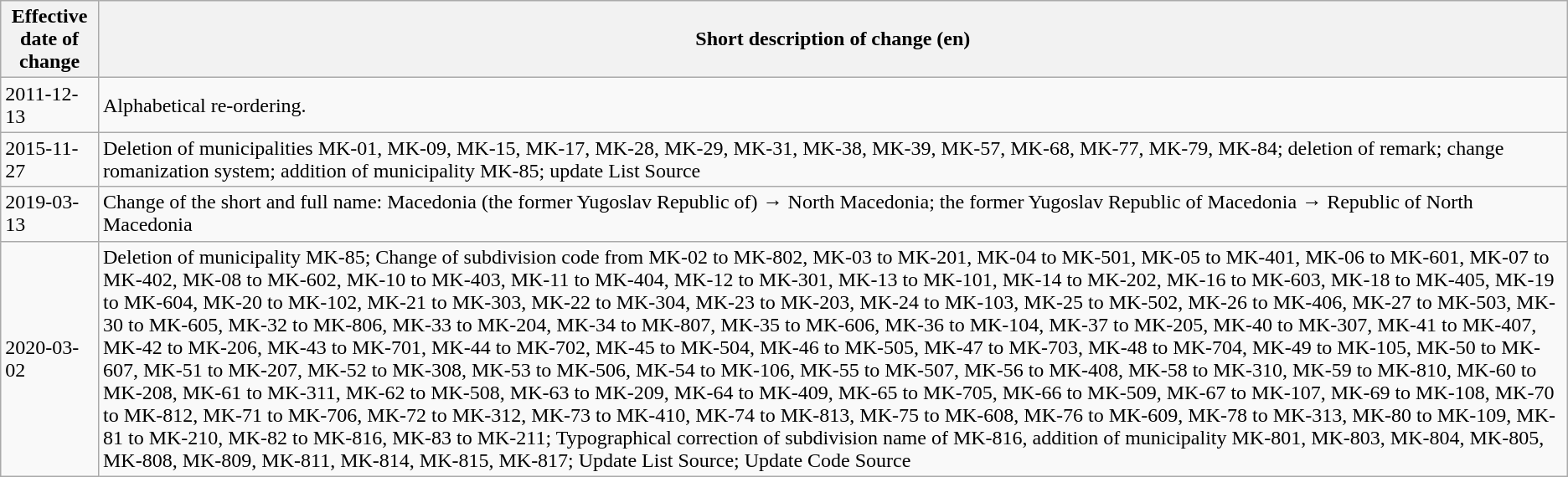<table class="wikitable">
<tr>
<th>Effective date of change</th>
<th>Short description of change (en)</th>
</tr>
<tr>
<td>2011-12-13</td>
<td>Alphabetical re-ordering.</td>
</tr>
<tr>
<td>2015-11-27</td>
<td>Deletion of municipalities MK-01, MK-09, MK-15, MK-17, MK-28, MK-29, MK-31, MK-38, MK-39, MK-57, MK-68, MK-77, MK-79, MK-84; deletion of remark; change romanization system; addition of municipality MK-85; update List Source</td>
</tr>
<tr>
<td>2019-03-13</td>
<td>Change of the short and full name: Macedonia (the former Yugoslav Republic of) → North Macedonia; the former Yugoslav Republic of Macedonia → Republic of North Macedonia</td>
</tr>
<tr>
<td>2020-03-02</td>
<td>Deletion of municipality MK-85; Change of subdivision code from MK-02 to MK-802, MK-03 to MK-201, MK-04 to MK-501, MK-05 to MK-401, MK-06 to MK-601, MK-07 to MK-402, MK-08 to MK-602, MK-10 to MK-403, MK-11 to MK-404, MK-12 to MK-301, MK-13 to MK-101, MK-14 to MK-202, MK-16 to MK-603, MK-18 to MK-405, MK-19 to MK-604, MK-20 to MK-102, MK-21 to MK-303, MK-22 to MK-304, MK-23 to MK-203, MK-24 to MK-103, MK-25 to MK-502, MK-26 to MK-406, MK-27 to MK-503, MK-30 to MK-605, MK-32 to MK-806, MK-33 to MK-204, MK-34 to MK-807, MK-35 to MK-606, MK-36 to MK-104, MK-37 to MK-205, MK-40 to MK-307, MK-41 to MK-407, MK-42 to MK-206, MK-43 to MK-701, MK-44 to MK-702, MK-45 to MK-504, MK-46 to MK-505, MK-47 to MK-703, MK-48 to MK-704, MK-49 to MK-105, MK-50 to MK-607, MK-51 to MK-207, MK-52 to MK-308, MK-53 to MK-506, MK-54 to MK-106, MK-55 to MK-507, MK-56 to MK-408, MK-58 to MK-310, MK-59 to MK-810, MK-60 to MK-208, MK-61 to MK-311, MK-62 to MK-508, MK-63 to MK-209, MK-64 to MK-409, MK-65 to MK-705, MK-66 to MK-509, MK-67 to MK-107, MK-69 to MK-108, MK-70 to MK-812, MK-71 to MK-706, MK-72 to MK-312, MK-73 to MK-410, MK-74 to MK-813, MK-75 to MK-608, MK-76 to MK-609, MK-78 to MK-313, MK-80 to MK-109, MK-81 to MK-210, MK-82 to MK-816, MK-83 to MK-211; Typographical correction of subdivision name of MK-816, addition of municipality MK-801, MK-803, MK-804, MK-805, MK-808, MK-809, MK-811, MK-814, MK-815, MK-817; Update List Source; Update Code Source</td>
</tr>
</table>
